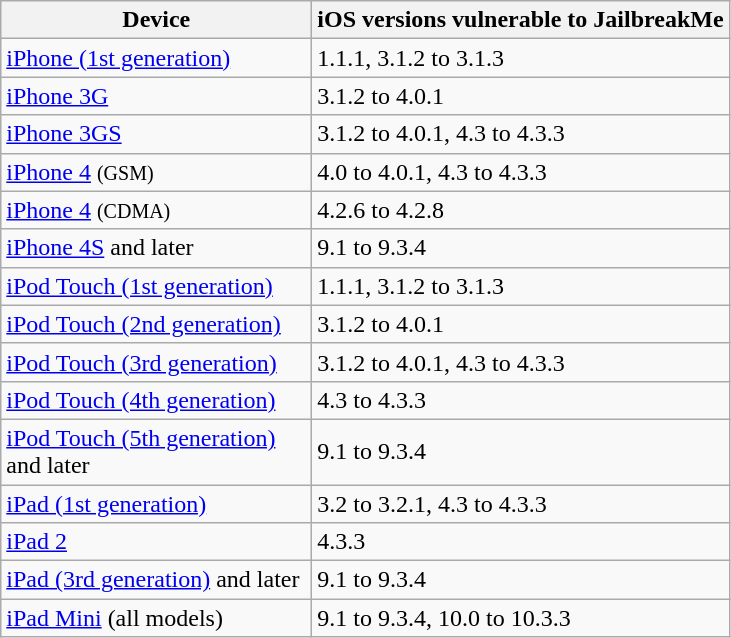<table class="wikitable sortable">
<tr>
<th scope="col" style="width:200px;">Device</th>
<th>iOS versions vulnerable to JailbreakMe</th>
</tr>
<tr>
<td><a href='#'>iPhone (1st generation)</a></td>
<td>1.1.1, 3.1.2 to 3.1.3</td>
</tr>
<tr>
<td><a href='#'>iPhone 3G</a></td>
<td>3.1.2 to 4.0.1</td>
</tr>
<tr>
<td><a href='#'>iPhone 3GS</a></td>
<td>3.1.2 to 4.0.1, 4.3 to 4.3.3</td>
</tr>
<tr>
<td><a href='#'>iPhone 4</a> <small>(GSM)</small></td>
<td>4.0 to 4.0.1, 4.3 to 4.3.3</td>
</tr>
<tr>
<td><a href='#'>iPhone 4</a> <small>(CDMA)</small></td>
<td>4.2.6 to 4.2.8</td>
</tr>
<tr>
<td><a href='#'>iPhone 4S</a> and later</td>
<td>9.1 to 9.3.4</td>
</tr>
<tr>
<td><a href='#'>iPod Touch (1st generation)</a></td>
<td>1.1.1, 3.1.2 to 3.1.3</td>
</tr>
<tr>
<td><a href='#'>iPod Touch (2nd generation)</a></td>
<td>3.1.2 to 4.0.1</td>
</tr>
<tr>
<td><a href='#'>iPod Touch (3rd generation)</a></td>
<td>3.1.2 to 4.0.1, 4.3 to 4.3.3</td>
</tr>
<tr>
<td><a href='#'>iPod Touch (4th generation)</a></td>
<td>4.3 to 4.3.3</td>
</tr>
<tr>
<td><a href='#'>iPod Touch (5th generation)</a> and later</td>
<td>9.1 to 9.3.4</td>
</tr>
<tr>
<td><a href='#'>iPad (1st generation)</a></td>
<td>3.2 to 3.2.1, 4.3 to 4.3.3</td>
</tr>
<tr>
<td><a href='#'>iPad 2</a></td>
<td>4.3.3</td>
</tr>
<tr>
<td><a href='#'>iPad (3rd generation)</a> and later</td>
<td>9.1 to 9.3.4</td>
</tr>
<tr>
<td><a href='#'>iPad Mini</a> (all models)</td>
<td>9.1 to 9.3.4, 10.0 to 10.3.3</td>
</tr>
</table>
